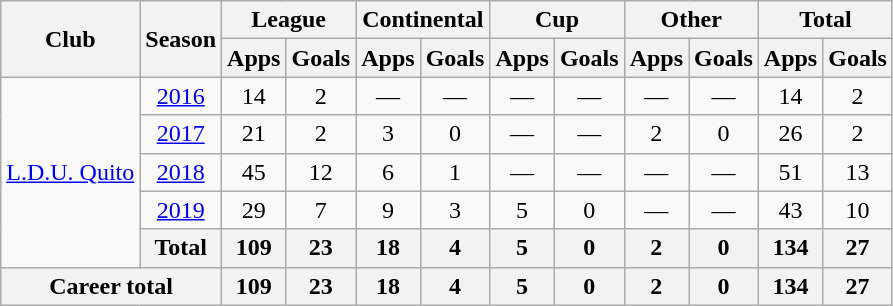<table class="wikitable" style="text-align: center;">
<tr>
<th rowspan="2">Club</th>
<th rowspan="2">Season</th>
<th colspan="2">League</th>
<th colspan="2">Continental</th>
<th colspan="2">Cup</th>
<th colspan="2">Other</th>
<th colspan="2">Total</th>
</tr>
<tr>
<th>Apps</th>
<th>Goals</th>
<th>Apps</th>
<th>Goals</th>
<th>Apps</th>
<th>Goals</th>
<th>Apps</th>
<th>Goals</th>
<th>Apps</th>
<th>Goals</th>
</tr>
<tr>
<td rowspan="5"><a href='#'>L.D.U. Quito</a></td>
<td><a href='#'>2016</a></td>
<td>14</td>
<td>2</td>
<td>—</td>
<td>—</td>
<td>—</td>
<td>—</td>
<td>—</td>
<td>—</td>
<td>14</td>
<td>2</td>
</tr>
<tr>
<td><a href='#'>2017</a></td>
<td>21</td>
<td>2</td>
<td>3</td>
<td>0</td>
<td>—</td>
<td>—</td>
<td>2</td>
<td>0</td>
<td>26</td>
<td>2</td>
</tr>
<tr>
<td><a href='#'>2018</a></td>
<td>45</td>
<td>12</td>
<td>6</td>
<td>1</td>
<td>—</td>
<td>—</td>
<td>—</td>
<td>—</td>
<td>51</td>
<td>13</td>
</tr>
<tr>
<td><a href='#'>2019</a></td>
<td>29</td>
<td>7</td>
<td>9</td>
<td>3</td>
<td>5</td>
<td>0</td>
<td>—</td>
<td>—</td>
<td>43</td>
<td>10</td>
</tr>
<tr>
<th>Total</th>
<th>109</th>
<th>23</th>
<th>18</th>
<th>4</th>
<th>5</th>
<th>0</th>
<th>2</th>
<th>0</th>
<th>134</th>
<th>27</th>
</tr>
<tr>
<th colspan="2">Career total</th>
<th>109</th>
<th>23</th>
<th>18</th>
<th>4</th>
<th>5</th>
<th>0</th>
<th>2</th>
<th>0</th>
<th>134</th>
<th>27</th>
</tr>
</table>
